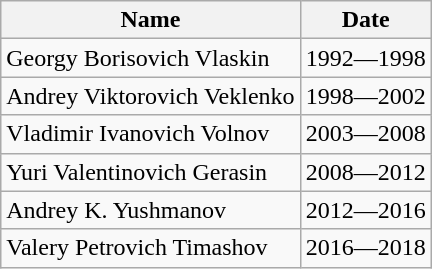<table class="wikitable">
<tr>
<th>Name</th>
<th>Date</th>
</tr>
<tr>
<td>Georgy Borisovich Vlaskin</td>
<td>1992—1998</td>
</tr>
<tr>
<td>Andrey Viktorovich Veklenko</td>
<td>1998—2002</td>
</tr>
<tr>
<td>Vladimir Ivanovich Volnov</td>
<td>2003—2008</td>
</tr>
<tr>
<td>Yuri Valentinovich Gerasin</td>
<td>2008—2012</td>
</tr>
<tr>
<td>Andrey K. Yushmanov</td>
<td>2012—2016</td>
</tr>
<tr>
<td>Valery Petrovich Timashov</td>
<td>2016—2018</td>
</tr>
</table>
